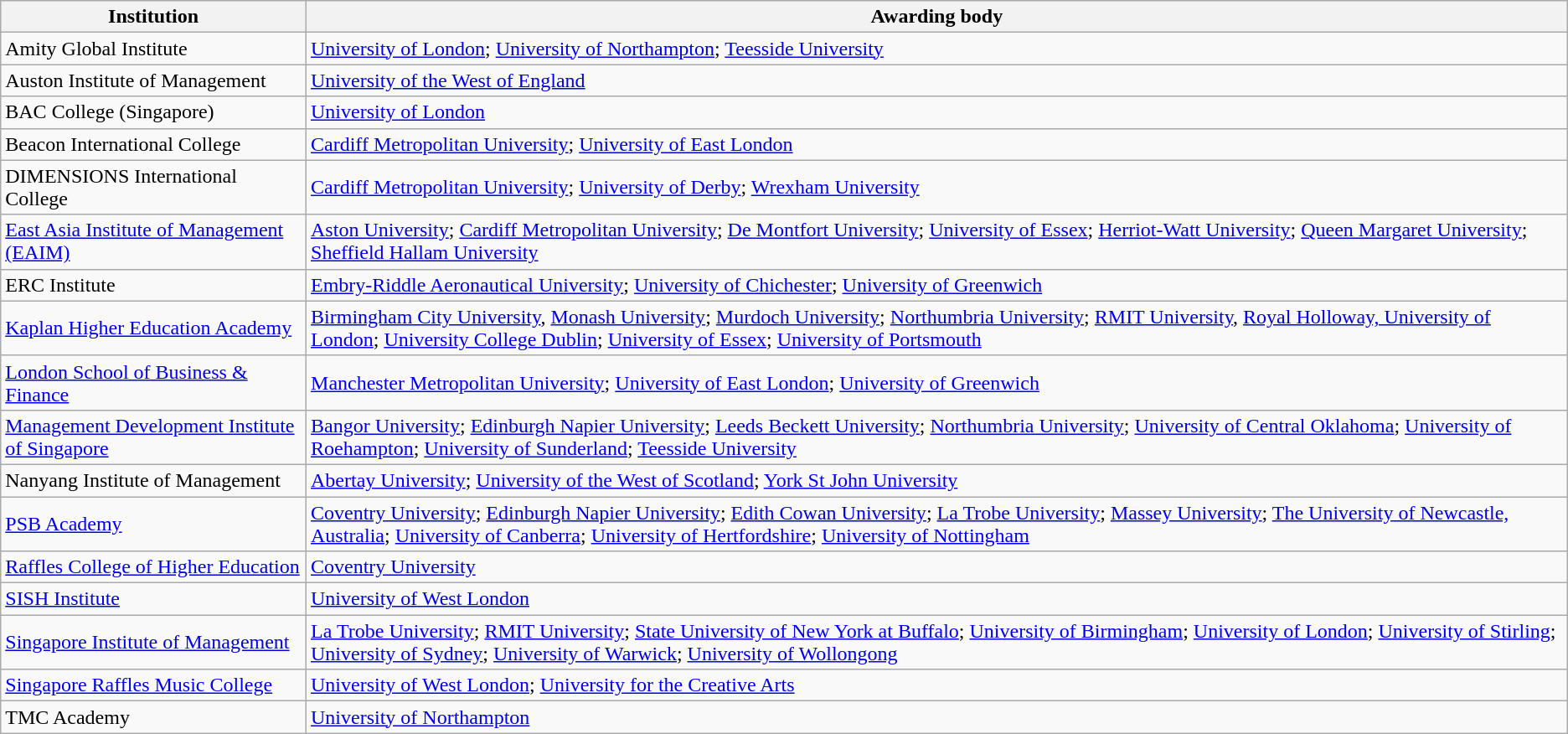<table class="wikitable">
<tr>
<th>Institution</th>
<th>Awarding body</th>
</tr>
<tr>
<td>Amity Global Institute</td>
<td><a href='#'>University of London</a>; <a href='#'>University of Northampton</a>; <a href='#'>Teesside University</a></td>
</tr>
<tr>
<td>Auston Institute of Management</td>
<td><a href='#'>University of the West of England</a></td>
</tr>
<tr>
<td>BAC College (Singapore)</td>
<td><a href='#'>University of London</a></td>
</tr>
<tr>
<td>Beacon International College</td>
<td><a href='#'>Cardiff Metropolitan University</a>; <a href='#'>University of East London</a></td>
</tr>
<tr>
<td>DIMENSIONS International College</td>
<td><a href='#'>Cardiff Metropolitan University</a>; <a href='#'>University of Derby</a>; <a href='#'>Wrexham University</a></td>
</tr>
<tr>
<td><a href='#'>East Asia Institute of Management (EAIM)</a></td>
<td><a href='#'>Aston University</a>; <a href='#'>Cardiff Metropolitan University</a>; <a href='#'>De Montfort University</a>; <a href='#'>University of Essex</a>; <a href='#'>Herriot-Watt University</a>; <a href='#'>Queen Margaret University</a>; <a href='#'>Sheffield Hallam University</a></td>
</tr>
<tr>
<td>ERC Institute</td>
<td><a href='#'>Embry-Riddle Aeronautical University</a>; <a href='#'>University of Chichester</a>; <a href='#'>University of Greenwich</a></td>
</tr>
<tr>
<td><a href='#'>Kaplan Higher Education Academy</a></td>
<td><a href='#'>Birmingham City University</a>, <a href='#'>Monash University</a>; <a href='#'>Murdoch University</a>; <a href='#'>Northumbria University</a>; <a href='#'>RMIT University</a>, <a href='#'>Royal Holloway, University of London</a>; <a href='#'>University College Dublin</a>; <a href='#'>University of Essex</a>; <a href='#'>University of Portsmouth</a></td>
</tr>
<tr>
<td><a href='#'>London School of Business & Finance</a></td>
<td><a href='#'>Manchester Metropolitan University</a>; <a href='#'>University of East London</a>; <a href='#'>University of Greenwich</a></td>
</tr>
<tr>
<td><a href='#'>Management Development Institute of Singapore</a></td>
<td><a href='#'>Bangor University</a>; <a href='#'>Edinburgh Napier University</a>; <a href='#'>Leeds Beckett University</a>; <a href='#'>Northumbria University</a>; <a href='#'>University of Central Oklahoma</a>; <a href='#'>University of Roehampton</a>; <a href='#'>University of Sunderland</a>; <a href='#'>Teesside University</a></td>
</tr>
<tr>
<td>Nanyang Institute of Management</td>
<td><a href='#'>Abertay University</a>; <a href='#'>University of the West of Scotland</a>; <a href='#'>York St John University</a></td>
</tr>
<tr>
<td><a href='#'>PSB Academy</a></td>
<td><a href='#'>Coventry University</a>; <a href='#'>Edinburgh Napier University</a>; <a href='#'>Edith Cowan University</a>; <a href='#'>La Trobe University</a>; <a href='#'>Massey University</a>; <a href='#'>The University of Newcastle, Australia</a>; <a href='#'>University of Canberra</a>; <a href='#'>University of Hertfordshire</a>; <a href='#'>University of Nottingham</a></td>
</tr>
<tr>
<td><a href='#'>Raffles College of Higher Education</a></td>
<td><a href='#'>Coventry University</a></td>
</tr>
<tr>
<td><a href='#'>SISH Institute</a></td>
<td><a href='#'>University of West London</a></td>
</tr>
<tr>
<td><a href='#'>Singapore Institute of Management</a></td>
<td><a href='#'>La Trobe University</a>; <a href='#'>RMIT University</a>; <a href='#'>State University of New York at Buffalo</a>; <a href='#'>University of Birmingham</a>; <a href='#'>University of London</a>; <a href='#'>University of Stirling</a>; <a href='#'>University of Sydney</a>; <a href='#'>University of Warwick</a>; <a href='#'>University of Wollongong</a></td>
</tr>
<tr>
<td><a href='#'>Singapore Raffles Music College</a></td>
<td><a href='#'>University of West London</a>; <a href='#'>University for the Creative Arts</a></td>
</tr>
<tr>
<td>TMC Academy</td>
<td><a href='#'>University of Northampton</a></td>
</tr>
</table>
